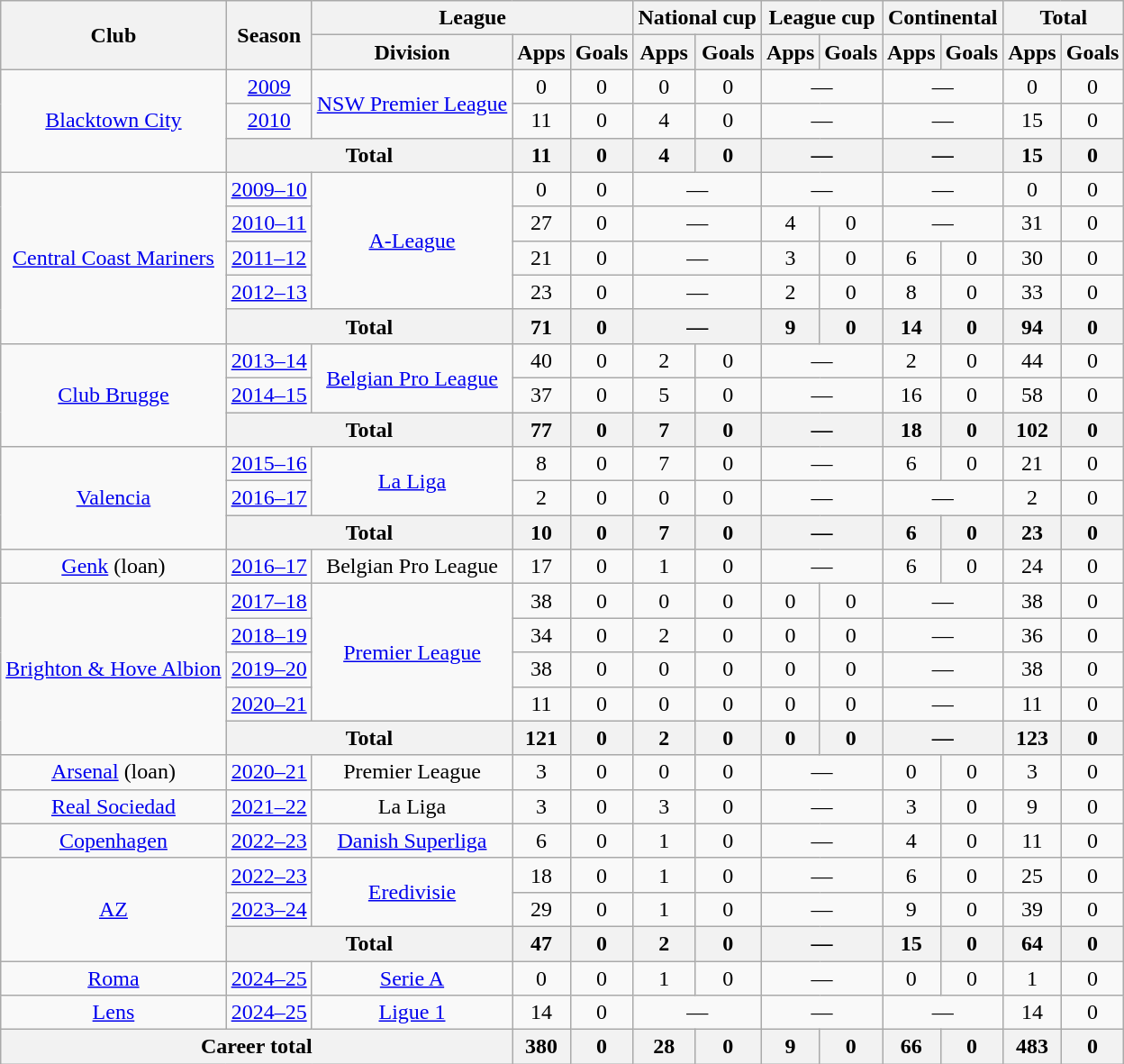<table class="wikitable" style="text-align: center">
<tr>
<th rowspan=2>Club</th>
<th rowspan=2>Season</th>
<th colspan=3>League</th>
<th colspan=2>National cup</th>
<th colspan=2>League cup</th>
<th colspan=2>Continental</th>
<th colspan=2>Total</th>
</tr>
<tr>
<th>Division</th>
<th>Apps</th>
<th>Goals</th>
<th>Apps</th>
<th>Goals</th>
<th>Apps</th>
<th>Goals</th>
<th>Apps</th>
<th>Goals</th>
<th>Apps</th>
<th>Goals</th>
</tr>
<tr>
<td rowspan=3><a href='#'>Blacktown City</a></td>
<td><a href='#'>2009</a></td>
<td rowspan=2><a href='#'>NSW Premier League</a></td>
<td>0</td>
<td>0</td>
<td>0</td>
<td>0</td>
<td colspan=2>—</td>
<td colspan=2>—</td>
<td>0</td>
<td>0</td>
</tr>
<tr>
<td><a href='#'>2010</a></td>
<td>11</td>
<td>0</td>
<td>4</td>
<td>0</td>
<td colspan=2>—</td>
<td colspan=2>—</td>
<td>15</td>
<td>0</td>
</tr>
<tr>
<th colspan=2>Total</th>
<th>11</th>
<th>0</th>
<th>4</th>
<th>0</th>
<th colspan=2>—</th>
<th colspan=2>—</th>
<th>15</th>
<th>0</th>
</tr>
<tr>
<td rowspan=5><a href='#'>Central Coast Mariners</a></td>
<td><a href='#'>2009–10</a></td>
<td rowspan=4><a href='#'>A-League</a></td>
<td>0</td>
<td>0</td>
<td colspan=2>—</td>
<td colspan=2>—</td>
<td colspan=2>—</td>
<td>0</td>
<td>0</td>
</tr>
<tr>
<td><a href='#'>2010–11</a></td>
<td>27</td>
<td>0</td>
<td colspan=2>—</td>
<td>4</td>
<td>0</td>
<td colspan=2>—</td>
<td>31</td>
<td>0</td>
</tr>
<tr>
<td><a href='#'>2011–12</a></td>
<td>21</td>
<td>0</td>
<td colspan=2>—</td>
<td>3</td>
<td>0</td>
<td>6</td>
<td>0</td>
<td>30</td>
<td>0</td>
</tr>
<tr>
<td><a href='#'>2012–13</a></td>
<td>23</td>
<td>0</td>
<td colspan=2>—</td>
<td>2</td>
<td>0</td>
<td>8</td>
<td>0</td>
<td>33</td>
<td>0</td>
</tr>
<tr>
<th colspan=2>Total</th>
<th>71</th>
<th>0</th>
<th colspan=2>—</th>
<th>9</th>
<th>0</th>
<th>14</th>
<th>0</th>
<th>94</th>
<th>0</th>
</tr>
<tr>
<td rowspan=3><a href='#'>Club Brugge</a></td>
<td><a href='#'>2013–14</a></td>
<td rowspan=2><a href='#'>Belgian Pro League</a></td>
<td>40</td>
<td>0</td>
<td>2</td>
<td>0</td>
<td colspan=2>—</td>
<td>2</td>
<td>0</td>
<td>44</td>
<td>0</td>
</tr>
<tr>
<td><a href='#'>2014–15</a></td>
<td>37</td>
<td>0</td>
<td>5</td>
<td>0</td>
<td colspan=2>—</td>
<td>16</td>
<td>0</td>
<td>58</td>
<td>0</td>
</tr>
<tr>
<th colspan=2>Total</th>
<th>77</th>
<th>0</th>
<th>7</th>
<th>0</th>
<th colspan=2>—</th>
<th>18</th>
<th>0</th>
<th>102</th>
<th>0</th>
</tr>
<tr>
<td rowspan=3><a href='#'>Valencia</a></td>
<td><a href='#'>2015–16</a></td>
<td rowspan=2><a href='#'>La Liga</a></td>
<td>8</td>
<td>0</td>
<td>7</td>
<td>0</td>
<td colspan=2>—</td>
<td>6</td>
<td>0</td>
<td>21</td>
<td>0</td>
</tr>
<tr>
<td><a href='#'>2016–17</a></td>
<td>2</td>
<td>0</td>
<td>0</td>
<td>0</td>
<td colspan=2>—</td>
<td colspan=2>—</td>
<td>2</td>
<td>0</td>
</tr>
<tr>
<th colspan=2>Total</th>
<th>10</th>
<th>0</th>
<th>7</th>
<th>0</th>
<th colspan=2>—</th>
<th>6</th>
<th>0</th>
<th>23</th>
<th>0</th>
</tr>
<tr>
<td><a href='#'>Genk</a> (loan)</td>
<td><a href='#'>2016–17</a></td>
<td>Belgian Pro League</td>
<td>17</td>
<td>0</td>
<td>1</td>
<td>0</td>
<td colspan=2>—</td>
<td>6</td>
<td>0</td>
<td>24</td>
<td>0</td>
</tr>
<tr>
<td rowspan=5><a href='#'>Brighton & Hove Albion</a></td>
<td><a href='#'>2017–18</a></td>
<td rowspan=4><a href='#'>Premier League</a></td>
<td>38</td>
<td>0</td>
<td>0</td>
<td>0</td>
<td>0</td>
<td>0</td>
<td colspan=2>—</td>
<td>38</td>
<td>0</td>
</tr>
<tr>
<td><a href='#'>2018–19</a></td>
<td>34</td>
<td>0</td>
<td>2</td>
<td>0</td>
<td>0</td>
<td>0</td>
<td colspan=2>—</td>
<td>36</td>
<td>0</td>
</tr>
<tr>
<td><a href='#'>2019–20</a></td>
<td>38</td>
<td>0</td>
<td>0</td>
<td>0</td>
<td>0</td>
<td>0</td>
<td colspan=2>—</td>
<td>38</td>
<td>0</td>
</tr>
<tr>
<td><a href='#'>2020–21</a></td>
<td>11</td>
<td>0</td>
<td>0</td>
<td>0</td>
<td>0</td>
<td>0</td>
<td colspan=2>—</td>
<td>11</td>
<td>0</td>
</tr>
<tr>
<th colspan=2>Total</th>
<th>121</th>
<th>0</th>
<th>2</th>
<th>0</th>
<th>0</th>
<th>0</th>
<th colspan=2>—</th>
<th>123</th>
<th>0</th>
</tr>
<tr>
<td><a href='#'>Arsenal</a> (loan)</td>
<td><a href='#'>2020–21</a></td>
<td>Premier League</td>
<td>3</td>
<td>0</td>
<td>0</td>
<td>0</td>
<td colspan=2>—</td>
<td>0</td>
<td>0</td>
<td>3</td>
<td>0</td>
</tr>
<tr>
<td><a href='#'>Real Sociedad</a></td>
<td><a href='#'>2021–22</a></td>
<td>La Liga</td>
<td>3</td>
<td>0</td>
<td>3</td>
<td>0</td>
<td colspan=2>—</td>
<td>3</td>
<td>0</td>
<td>9</td>
<td>0</td>
</tr>
<tr>
<td><a href='#'>Copenhagen</a></td>
<td><a href='#'>2022–23</a></td>
<td><a href='#'>Danish Superliga</a></td>
<td>6</td>
<td>0</td>
<td>1</td>
<td>0</td>
<td colspan=2>—</td>
<td>4</td>
<td>0</td>
<td>11</td>
<td>0</td>
</tr>
<tr>
<td rowspan=3><a href='#'>AZ</a></td>
<td><a href='#'>2022–23</a></td>
<td rowspan=2><a href='#'>Eredivisie</a></td>
<td>18</td>
<td>0</td>
<td>1</td>
<td>0</td>
<td colspan=2>—</td>
<td>6</td>
<td>0</td>
<td>25</td>
<td>0</td>
</tr>
<tr>
<td><a href='#'>2023–24</a></td>
<td>29</td>
<td>0</td>
<td>1</td>
<td>0</td>
<td colspan=2>—</td>
<td>9</td>
<td>0</td>
<td>39</td>
<td>0</td>
</tr>
<tr>
<th colspan=2>Total</th>
<th>47</th>
<th>0</th>
<th>2</th>
<th>0</th>
<th colspan=2>—</th>
<th>15</th>
<th>0</th>
<th>64</th>
<th>0</th>
</tr>
<tr>
<td><a href='#'>Roma</a></td>
<td><a href='#'>2024–25</a></td>
<td><a href='#'>Serie A</a></td>
<td>0</td>
<td>0</td>
<td>1</td>
<td>0</td>
<td colspan=2>—</td>
<td>0</td>
<td>0</td>
<td>1</td>
<td>0</td>
</tr>
<tr>
<td><a href='#'>Lens</a></td>
<td><a href='#'>2024–25</a></td>
<td><a href='#'>Ligue 1</a></td>
<td>14</td>
<td>0</td>
<td colspan="2">—</td>
<td colspan="2">—</td>
<td colspan="2">—</td>
<td>14</td>
<td>0</td>
</tr>
<tr>
<th colspan=3>Career total</th>
<th>380</th>
<th>0</th>
<th>28</th>
<th>0</th>
<th>9</th>
<th>0</th>
<th>66</th>
<th>0</th>
<th>483</th>
<th>0</th>
</tr>
</table>
